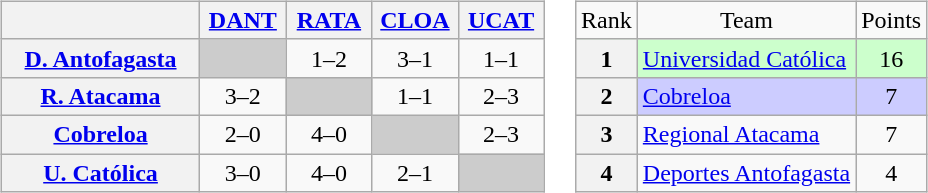<table>
<tr>
<td><br><table class="wikitable" style="text-align:center">
<tr>
<th width="125"> </th>
<th width="50"><a href='#'>DANT</a></th>
<th width="50"><a href='#'>RATA</a></th>
<th width="50"><a href='#'>CLOA</a></th>
<th width="50"><a href='#'>UCAT</a></th>
</tr>
<tr>
<th><a href='#'>D. Antofagasta</a></th>
<td bgcolor="#CCCCCC"></td>
<td>1–2</td>
<td>3–1</td>
<td>1–1</td>
</tr>
<tr>
<th><a href='#'>R. Atacama</a></th>
<td>3–2</td>
<td bgcolor="#CCCCCC"></td>
<td>1–1</td>
<td>2–3</td>
</tr>
<tr>
<th><a href='#'>Cobreloa</a></th>
<td>2–0</td>
<td>4–0</td>
<td bgcolor="#CCCCCC"></td>
<td>2–3</td>
</tr>
<tr>
<th><a href='#'>U. Católica</a></th>
<td>3–0</td>
<td>4–0</td>
<td>2–1</td>
<td bgcolor="#CCCCCC"></td>
</tr>
</table>
</td>
<td><br><table class="wikitable" style="text-align: center;">
<tr>
<td>Rank</td>
<td>Team</td>
<td>Points</td>
</tr>
<tr bgcolor="#ccffcc">
<th>1</th>
<td style="text-align: left;"><a href='#'>Universidad Católica</a></td>
<td>16</td>
</tr>
<tr bgcolor=#ccccff>
<th>2</th>
<td style="text-align: left;"><a href='#'>Cobreloa</a></td>
<td>7</td>
</tr>
<tr>
<th>3</th>
<td style="text-align: left;"><a href='#'>Regional Atacama</a></td>
<td>7</td>
</tr>
<tr>
<th>4</th>
<td style="text-align: left;"><a href='#'>Deportes Antofagasta</a></td>
<td>4</td>
</tr>
</table>
</td>
</tr>
</table>
